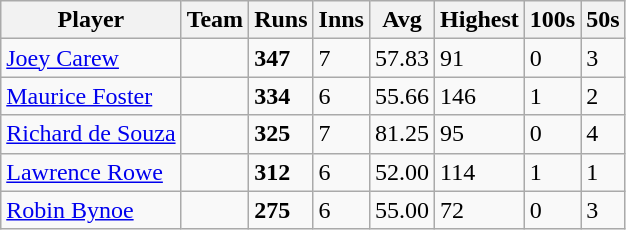<table class="wikitable">
<tr>
<th>Player</th>
<th>Team</th>
<th>Runs</th>
<th>Inns</th>
<th>Avg</th>
<th>Highest</th>
<th>100s</th>
<th>50s</th>
</tr>
<tr>
<td><a href='#'>Joey Carew</a></td>
<td></td>
<td><strong>347</strong></td>
<td>7</td>
<td>57.83</td>
<td>91</td>
<td>0</td>
<td>3</td>
</tr>
<tr>
<td><a href='#'>Maurice Foster</a></td>
<td></td>
<td><strong>334</strong></td>
<td>6</td>
<td>55.66</td>
<td>146</td>
<td>1</td>
<td>2</td>
</tr>
<tr>
<td><a href='#'>Richard de Souza</a></td>
<td></td>
<td><strong>325</strong></td>
<td>7</td>
<td>81.25</td>
<td>95</td>
<td>0</td>
<td>4</td>
</tr>
<tr>
<td><a href='#'>Lawrence Rowe</a></td>
<td></td>
<td><strong>312</strong></td>
<td>6</td>
<td>52.00</td>
<td>114</td>
<td>1</td>
<td>1</td>
</tr>
<tr>
<td><a href='#'>Robin Bynoe</a></td>
<td></td>
<td><strong>275</strong></td>
<td>6</td>
<td>55.00</td>
<td>72</td>
<td>0</td>
<td>3</td>
</tr>
</table>
